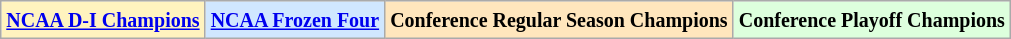<table class="wikitable">
<tr>
<td bgcolor="#FFF3BF"><small><strong><a href='#'>NCAA D-I Champions</a> </strong></small></td>
<td bgcolor="#D0E7FF"><small><strong><a href='#'>NCAA Frozen Four</a></strong></small></td>
<td bgcolor="#FFE6BD"><small><strong>Conference Regular Season Champions</strong></small></td>
<td bgcolor="#ddffdd"><small><strong>Conference Playoff Champions</strong></small></td>
</tr>
</table>
